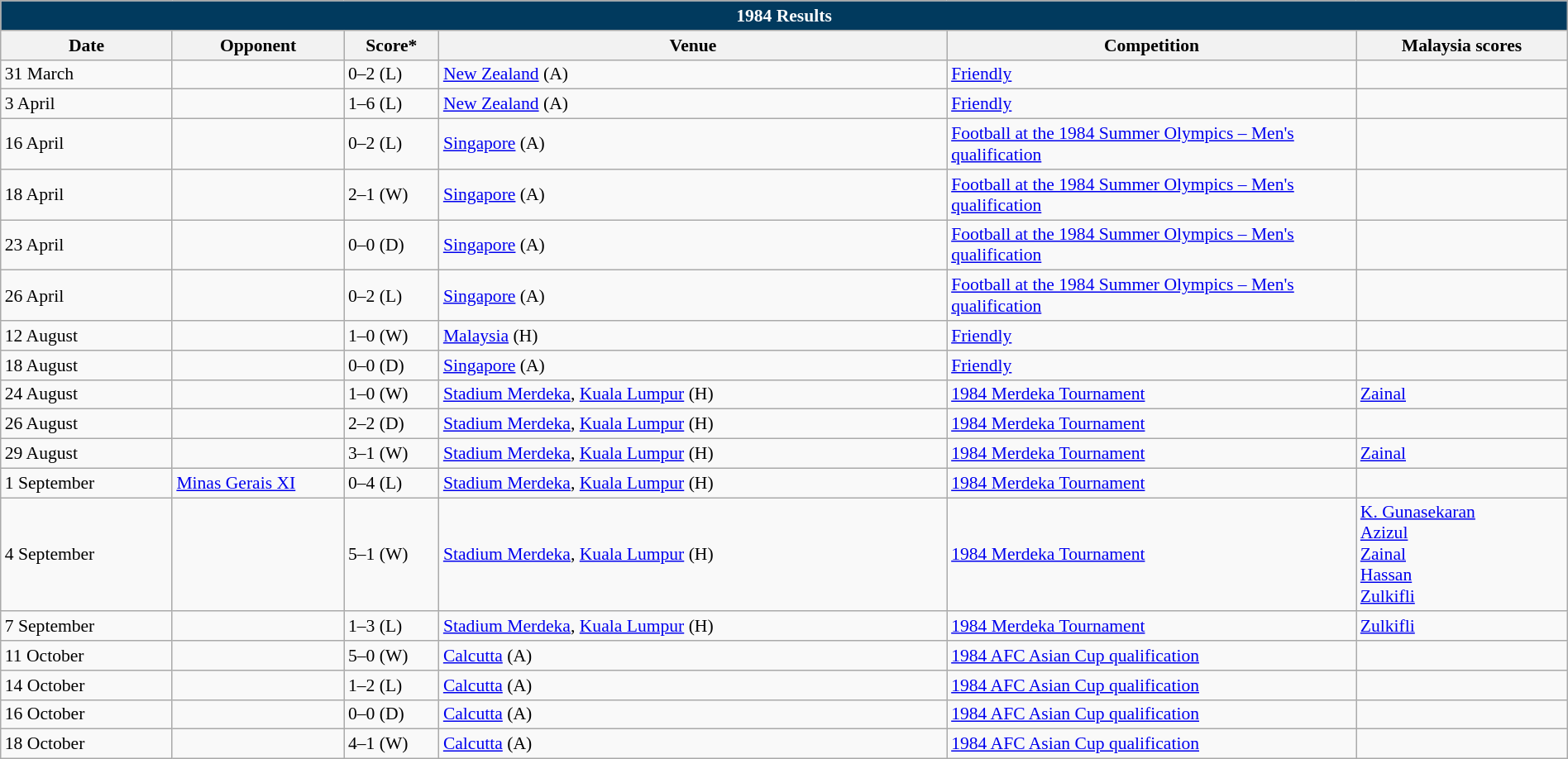<table class="wikitable" width=100% style="text-align:left;font-size:90%;">
<tr>
<th colspan=9 style="background: #013A5E; color: #FFFFFF;">1984 Results</th>
</tr>
<tr>
<th width=80>Date</th>
<th width=80>Opponent</th>
<th width=20>Score*</th>
<th width=250>Venue</th>
<th width=200>Competition</th>
<th width=100>Malaysia scores</th>
</tr>
<tr>
<td>31 March</td>
<td></td>
<td>0–2 (L)</td>
<td><a href='#'>New Zealand</a> (A)</td>
<td><a href='#'>Friendly</a></td>
<td></td>
</tr>
<tr>
<td>3 April</td>
<td></td>
<td>1–6 (L)</td>
<td><a href='#'>New Zealand</a> (A)</td>
<td><a href='#'>Friendly</a></td>
<td></td>
</tr>
<tr>
<td>16 April</td>
<td></td>
<td>0–2 (L)</td>
<td><a href='#'>Singapore</a> (A)</td>
<td><a href='#'>Football at the 1984 Summer Olympics – Men's qualification</a></td>
<td></td>
</tr>
<tr>
<td>18 April</td>
<td></td>
<td>2–1 (W)</td>
<td><a href='#'>Singapore</a> (A)</td>
<td><a href='#'>Football at the 1984 Summer Olympics – Men's qualification</a></td>
<td></td>
</tr>
<tr>
<td>23 April</td>
<td></td>
<td>0–0 (D)</td>
<td><a href='#'>Singapore</a> (A)</td>
<td><a href='#'>Football at the 1984 Summer Olympics – Men's qualification</a></td>
<td></td>
</tr>
<tr>
<td>26 April</td>
<td></td>
<td>0–2 (L)</td>
<td><a href='#'>Singapore</a> (A)</td>
<td><a href='#'>Football at the 1984 Summer Olympics – Men's qualification</a></td>
<td></td>
</tr>
<tr>
<td>12 August</td>
<td></td>
<td>1–0 (W)</td>
<td><a href='#'>Malaysia</a> (H)</td>
<td><a href='#'>Friendly</a></td>
<td></td>
</tr>
<tr>
<td>18 August</td>
<td></td>
<td>0–0 (D)</td>
<td><a href='#'>Singapore</a> (A)</td>
<td><a href='#'>Friendly</a></td>
<td></td>
</tr>
<tr>
<td>24 August</td>
<td></td>
<td>1–0 (W)</td>
<td><a href='#'>Stadium Merdeka</a>, <a href='#'>Kuala Lumpur</a> (H)</td>
<td><a href='#'>1984 Merdeka Tournament</a></td>
<td><a href='#'>Zainal</a> </td>
</tr>
<tr>
<td>26 August</td>
<td></td>
<td>2–2 (D)</td>
<td><a href='#'>Stadium Merdeka</a>, <a href='#'>Kuala Lumpur</a> (H)</td>
<td><a href='#'>1984 Merdeka Tournament</a></td>
<td></td>
</tr>
<tr>
<td>29 August</td>
<td></td>
<td>3–1 (W)</td>
<td><a href='#'>Stadium Merdeka</a>, <a href='#'>Kuala Lumpur</a> (H)</td>
<td><a href='#'>1984 Merdeka Tournament</a></td>
<td><a href='#'>Zainal</a> </td>
</tr>
<tr>
<td>1 September</td>
<td> <a href='#'>Minas Gerais XI</a></td>
<td>0–4 (L)</td>
<td><a href='#'>Stadium Merdeka</a>, <a href='#'>Kuala Lumpur</a> (H)</td>
<td><a href='#'>1984 Merdeka Tournament</a></td>
<td></td>
</tr>
<tr>
<td>4 September</td>
<td></td>
<td>5–1 (W)</td>
<td><a href='#'>Stadium Merdeka</a>, <a href='#'>Kuala Lumpur</a> (H)</td>
<td><a href='#'>1984 Merdeka Tournament</a></td>
<td><a href='#'>K. Gunasekaran</a> <br><a href='#'>Azizul</a> <br><a href='#'>Zainal</a> <br><a href='#'>Hassan</a> <br><a href='#'>Zulkifli</a> </td>
</tr>
<tr>
<td>7 September</td>
<td></td>
<td>1–3 (L)</td>
<td><a href='#'>Stadium Merdeka</a>, <a href='#'>Kuala Lumpur</a> (H)</td>
<td><a href='#'>1984 Merdeka Tournament</a></td>
<td><a href='#'>Zulkifli</a> </td>
</tr>
<tr>
<td>11 October</td>
<td></td>
<td>5–0 (W)</td>
<td><a href='#'>Calcutta</a> (A)</td>
<td><a href='#'>1984 AFC Asian Cup qualification</a></td>
<td></td>
</tr>
<tr>
<td>14 October</td>
<td></td>
<td>1–2 (L)</td>
<td><a href='#'>Calcutta</a> (A)</td>
<td><a href='#'>1984 AFC Asian Cup qualification</a></td>
<td></td>
</tr>
<tr>
<td>16 October</td>
<td></td>
<td>0–0 (D)</td>
<td><a href='#'>Calcutta</a> (A)</td>
<td><a href='#'>1984 AFC Asian Cup qualification</a></td>
<td></td>
</tr>
<tr>
<td>18 October</td>
<td></td>
<td>4–1 (W)</td>
<td><a href='#'>Calcutta</a> (A)</td>
<td><a href='#'>1984 AFC Asian Cup qualification</a></td>
<td></td>
</tr>
</table>
